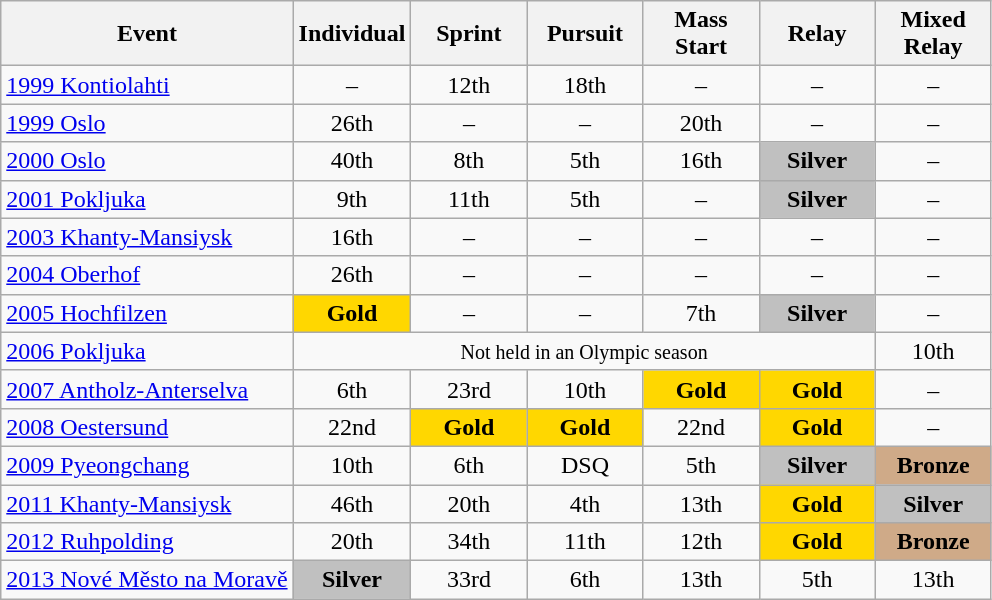<table class="wikitable" style="text-align: center;">
<tr ">
<th>Event</th>
<th style="text-align:center; width:70px;">Individual</th>
<th style="text-align:center; width:70px;">Sprint</th>
<th style="text-align:center; width:70px;">Pursuit</th>
<th style="text-align:center; width:70px;">Mass Start</th>
<th style="text-align:center; width:70px;">Relay</th>
<th style="text-align:center; width:70px;">Mixed Relay</th>
</tr>
<tr>
<td align=left> <a href='#'>1999 Kontiolahti</a></td>
<td>–</td>
<td>12th</td>
<td>18th</td>
<td>–</td>
<td>–</td>
<td>–</td>
</tr>
<tr>
<td align=left> <a href='#'>1999 Oslo</a></td>
<td>26th</td>
<td>–</td>
<td>–</td>
<td>20th</td>
<td>–</td>
<td>–</td>
</tr>
<tr>
<td align=left> <a href='#'>2000 Oslo</a></td>
<td>40th</td>
<td>8th</td>
<td>5th</td>
<td>16th</td>
<td style="background:silver"><strong>Silver</strong></td>
<td>–</td>
</tr>
<tr>
<td align=left> <a href='#'>2001 Pokljuka</a></td>
<td>9th</td>
<td>11th</td>
<td>5th</td>
<td>–</td>
<td style="background:silver"><strong>Silver</strong></td>
<td>–</td>
</tr>
<tr>
<td align=left> <a href='#'>2003 Khanty-Mansiysk</a></td>
<td>16th</td>
<td>–</td>
<td>–</td>
<td>–</td>
<td>–</td>
<td>–</td>
</tr>
<tr>
<td align=left> <a href='#'>2004 Oberhof</a></td>
<td>26th</td>
<td>–</td>
<td>–</td>
<td>–</td>
<td>–</td>
<td>–</td>
</tr>
<tr>
<td align=left> <a href='#'>2005 Hochfilzen</a></td>
<td style="background:gold"><strong>Gold</strong></td>
<td>–</td>
<td>–</td>
<td>7th</td>
<td style="background:silver"><strong>Silver</strong></td>
<td>–</td>
</tr>
<tr>
<td align=left> <a href='#'>2006 Pokljuka</a></td>
<td colspan=5><small> Not held in an Olympic season </small></td>
<td>10th</td>
</tr>
<tr>
<td align=left> <a href='#'>2007 Antholz-Anterselva</a></td>
<td>6th</td>
<td>23rd</td>
<td>10th</td>
<td style="background:gold"><strong>Gold</strong></td>
<td style="background:gold"><strong>Gold</strong></td>
<td>–</td>
</tr>
<tr>
<td align=left> <a href='#'>2008 Oestersund</a></td>
<td>22nd</td>
<td style="background:gold"><strong>Gold</strong></td>
<td style="background:gold"><strong>Gold</strong></td>
<td>22nd</td>
<td style="background:gold"><strong>Gold</strong></td>
<td>–</td>
</tr>
<tr>
<td align=left> <a href='#'>2009 Pyeongchang</a></td>
<td>10th</td>
<td>6th</td>
<td>DSQ</td>
<td>5th</td>
<td style="background:silver"><strong>Silver</strong></td>
<td style="background:#cfaa88;"><strong>Bronze</strong></td>
</tr>
<tr>
<td align=left> <a href='#'>2011 Khanty-Mansiysk</a></td>
<td>46th</td>
<td>20th</td>
<td>4th</td>
<td>13th</td>
<td style="background:gold"><strong>Gold</strong></td>
<td style="background:silver"><strong>Silver</strong></td>
</tr>
<tr>
<td align=left> <a href='#'>2012 Ruhpolding</a></td>
<td>20th</td>
<td>34th</td>
<td>11th</td>
<td>12th</td>
<td style="background:gold"><strong>Gold</strong></td>
<td style="background:#cfaa88;"><strong>Bronze</strong></td>
</tr>
<tr>
<td align=left> <a href='#'>2013 Nové Město na Moravě</a></td>
<td style="background:silver"><strong>Silver</strong></td>
<td>33rd</td>
<td>6th</td>
<td>13th</td>
<td>5th</td>
<td>13th</td>
</tr>
</table>
